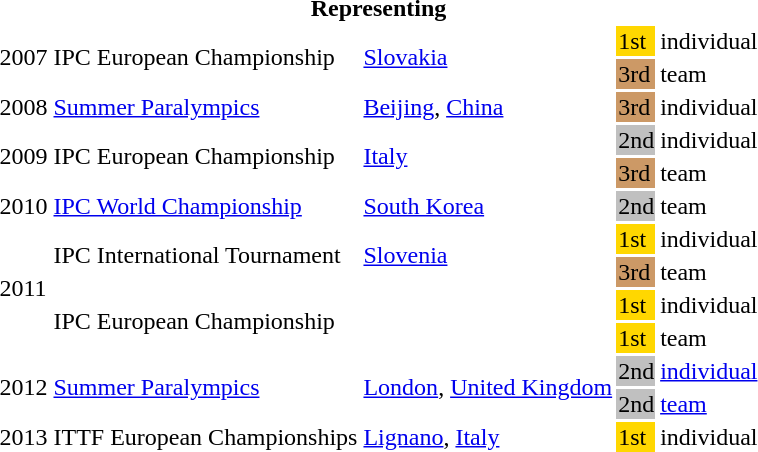<table>
<tr>
<th colspan="5">Representing </th>
</tr>
<tr>
<td rowspan=2>2007</td>
<td rowspan=2>IPC European Championship</td>
<td rowspan=2><a href='#'>Slovakia</a></td>
<td bgcolor=gold>1st</td>
<td>individual</td>
</tr>
<tr>
<td bgcolor="#cc9966">3rd</td>
<td>team</td>
</tr>
<tr>
<td>2008</td>
<td><a href='#'>Summer Paralympics</a></td>
<td><a href='#'>Beijing</a>, <a href='#'>China</a></td>
<td bgcolor="#cc9966">3rd</td>
<td>individual</td>
</tr>
<tr>
<td rowspan=2>2009</td>
<td rowspan=2>IPC European Championship</td>
<td rowspan=2><a href='#'>Italy</a></td>
<td bgcolor=silver>2nd</td>
<td>individual</td>
</tr>
<tr>
<td bgcolor="#cc9966">3rd</td>
<td>team</td>
</tr>
<tr>
<td>2010</td>
<td><a href='#'>IPC World Championship</a></td>
<td><a href='#'>South Korea</a></td>
<td bgcolor=silver>2nd</td>
<td>team</td>
</tr>
<tr>
<td rowspan=4>2011</td>
<td rowspan=2>IPC International Tournament</td>
<td rowspan=2><a href='#'>Slovenia</a></td>
<td bgcolor=gold>1st</td>
<td>individual</td>
</tr>
<tr>
<td bgcolor="#cc9966">3rd</td>
<td>team</td>
</tr>
<tr>
<td rowspan=2>IPC European Championship</td>
<td rowspan=2></td>
<td bgcolor=gold>1st</td>
<td>individual</td>
</tr>
<tr>
<td bgcolor=gold>1st</td>
<td>team</td>
</tr>
<tr>
<td rowspan=2>2012</td>
<td rowspan=2><a href='#'>Summer Paralympics</a></td>
<td rowspan=2><a href='#'>London</a>, <a href='#'>United Kingdom</a></td>
<td bgcolor=silver>2nd</td>
<td><a href='#'>individual</a></td>
</tr>
<tr>
<td bgcolor=silver>2nd</td>
<td><a href='#'>team</a></td>
</tr>
<tr>
<td>2013</td>
<td>ITTF European Championships</td>
<td><a href='#'>Lignano</a>, <a href='#'>Italy</a></td>
<td bgcolor=gold>1st</td>
<td>individual</td>
</tr>
</table>
